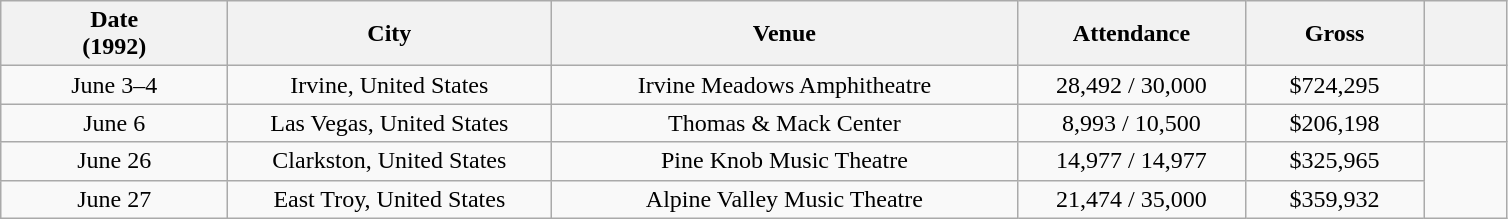<table class="wikitable sortable plainrowheaders" style="text-align:center;">
<tr>
<th scope="col" style="width:9em;">Date<br>(1992)</th>
<th scope="col" style="width:13em;">City</th>
<th scope="col" style="width:19em;">Venue</th>
<th scope="col" style="width:9em;">Attendance</th>
<th scope="col" style="width:7em;">Gross</th>
<th scope="col" style="width:3em;" class="unsortable"></th>
</tr>
<tr>
<td>June 3–4</td>
<td>Irvine, United States</td>
<td>Irvine Meadows Amphitheatre</td>
<td>28,492 / 30,000</td>
<td>$724,295</td>
<td></td>
</tr>
<tr>
<td>June 6</td>
<td>Las Vegas, United States</td>
<td>Thomas & Mack Center</td>
<td>8,993 / 10,500</td>
<td>$206,198</td>
<td></td>
</tr>
<tr>
<td>June 26</td>
<td>Clarkston, United States</td>
<td>Pine Knob Music Theatre</td>
<td>14,977 / 14,977</td>
<td>$325,965</td>
<td rowspan="2"></td>
</tr>
<tr>
<td>June 27</td>
<td>East Troy, United States</td>
<td>Alpine Valley Music Theatre</td>
<td>21,474 / 35,000</td>
<td>$359,932</td>
</tr>
</table>
